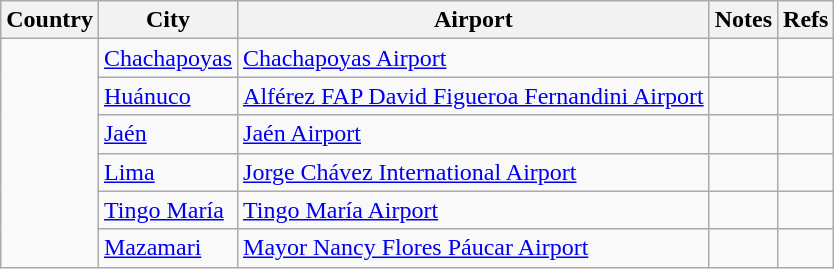<table class="sortable wikitable">
<tr>
<th>Country</th>
<th>City</th>
<th>Airport</th>
<th>Notes</th>
<th>Refs</th>
</tr>
<tr>
<td rowspan="6"></td>
<td><a href='#'>Chachapoyas</a></td>
<td><a href='#'>Chachapoyas Airport</a></td>
<td></td>
<td></td>
</tr>
<tr>
<td><a href='#'>Huánuco</a></td>
<td><a href='#'>Alférez FAP David Figueroa Fernandini Airport</a></td>
<td align="center"></td>
<td></td>
</tr>
<tr>
<td><a href='#'>Jaén</a></td>
<td><a href='#'>Jaén Airport</a></td>
<td></td>
<td></td>
</tr>
<tr>
<td><a href='#'>Lima</a></td>
<td><a href='#'>Jorge Chávez International Airport</a></td>
<td></td>
<td></td>
</tr>
<tr>
<td><a href='#'>Tingo María</a></td>
<td><a href='#'>Tingo María Airport</a></td>
<td></td>
<td></td>
</tr>
<tr>
<td><a href='#'>Mazamari</a></td>
<td><a href='#'>Mayor Nancy Flores Páucar Airport</a></td>
<td></td>
<td></td>
</tr>
</table>
